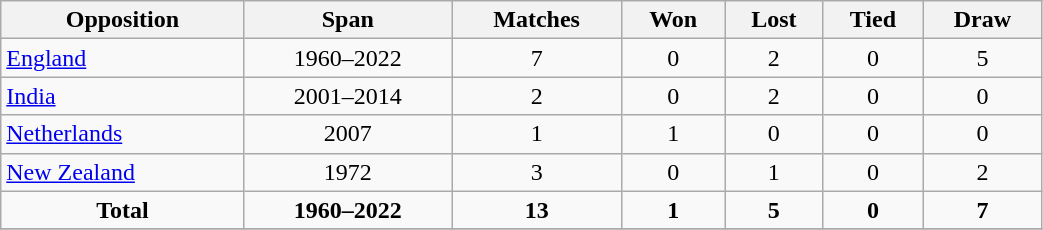<table class="wikitable" style="text-align: center; width:55%">
<tr>
<th>Opposition</th>
<th>Span</th>
<th>Matches</th>
<th>Won</th>
<th>Lost</th>
<th>Tied</th>
<th>Draw</th>
</tr>
<tr>
<td align="left"><a href='#'>England</a></td>
<td>1960–2022</td>
<td>7</td>
<td>0</td>
<td>2</td>
<td>0</td>
<td>5</td>
</tr>
<tr>
<td align="left"><a href='#'>India</a></td>
<td>2001–2014</td>
<td>2</td>
<td>0</td>
<td>2</td>
<td>0</td>
<td>0</td>
</tr>
<tr>
<td align="left"><a href='#'>Netherlands</a></td>
<td>2007</td>
<td>1</td>
<td>1</td>
<td>0</td>
<td>0</td>
<td>0</td>
</tr>
<tr>
<td align="left"><a href='#'>New Zealand</a></td>
<td>1972</td>
<td>3</td>
<td>0</td>
<td>1</td>
<td>0</td>
<td>2</td>
</tr>
<tr>
<td><strong>Total</strong></td>
<td><strong>1960–2022</strong></td>
<td><strong>13</strong></td>
<td><strong>1</strong></td>
<td><strong>5</strong></td>
<td><strong>0</strong></td>
<td><strong>7</strong></td>
</tr>
<tr>
</tr>
</table>
